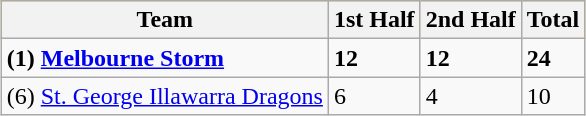<table class="wikitable" style="margin:1em auto;">
<tr bgcolor="#FFCC33">
<th>Team</th>
<th>1st Half</th>
<th>2nd Half</th>
<th>Total</th>
</tr>
<tr>
<td><strong>(1) <a href='#'>Melbourne Storm</a></strong></td>
<td><strong>12</strong></td>
<td><strong>12</strong></td>
<td><strong>24</strong></td>
</tr>
<tr>
<td>(6) <a href='#'>St. George Illawarra Dragons</a></td>
<td>6</td>
<td>4</td>
<td>10</td>
</tr>
</table>
